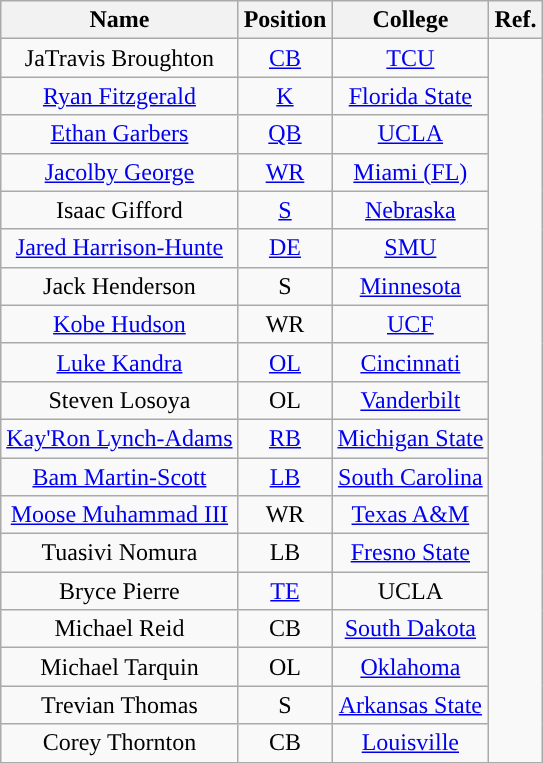<table class="wikitable" style="text-align:center">
<tr>
<th>Name</th>
<th>Position</th>
<th>College</th>
<th>Ref.</th>
</tr>
<tr>
<td>JaTravis Broughton</td>
<td><a href='#'>CB</a></td>
<td><a href='#'>TCU</a></td>
<td rowspan="19"></td>
</tr>
<tr>
<td><a href='#'>Ryan Fitzgerald</a></td>
<td><a href='#'>K</a></td>
<td><a href='#'>Florida State</a></td>
</tr>
<tr>
<td><a href='#'>Ethan Garbers</a></td>
<td><a href='#'>QB</a></td>
<td><a href='#'>UCLA</a></td>
</tr>
<tr>
<td><a href='#'>Jacolby George</a></td>
<td><a href='#'>WR</a></td>
<td><a href='#'>Miami (FL)</a></td>
</tr>
<tr>
<td>Isaac Gifford</td>
<td><a href='#'>S</a></td>
<td><a href='#'>Nebraska</a></td>
</tr>
<tr>
<td><a href='#'>Jared Harrison-Hunte</a></td>
<td><a href='#'>DE</a></td>
<td><a href='#'>SMU</a></td>
</tr>
<tr>
<td>Jack Henderson</td>
<td>S</td>
<td><a href='#'>Minnesota</a></td>
</tr>
<tr>
<td><a href='#'>Kobe Hudson</a></td>
<td>WR</td>
<td><a href='#'>UCF</a></td>
</tr>
<tr>
<td><a href='#'>Luke Kandra</a></td>
<td><a href='#'>OL</a></td>
<td><a href='#'>Cincinnati</a></td>
</tr>
<tr>
<td>Steven Losoya</td>
<td>OL</td>
<td><a href='#'>Vanderbilt</a></td>
</tr>
<tr>
<td><a href='#'>Kay'Ron Lynch-Adams</a></td>
<td><a href='#'>RB</a></td>
<td><a href='#'>Michigan State</a></td>
</tr>
<tr>
<td><a href='#'>Bam Martin-Scott</a></td>
<td><a href='#'>LB</a></td>
<td><a href='#'>South Carolina</a></td>
</tr>
<tr>
<td><a href='#'>Moose Muhammad III</a></td>
<td>WR</td>
<td><a href='#'>Texas A&M</a></td>
</tr>
<tr>
<td>Tuasivi Nomura</td>
<td>LB</td>
<td><a href='#'>Fresno State</a></td>
</tr>
<tr>
<td>Bryce Pierre</td>
<td><a href='#'>TE</a></td>
<td>UCLA</td>
</tr>
<tr>
<td>Michael Reid</td>
<td>CB</td>
<td><a href='#'>South Dakota</a></td>
</tr>
<tr>
<td>Michael Tarquin</td>
<td>OL</td>
<td><a href='#'>Oklahoma</a></td>
</tr>
<tr>
<td>Trevian Thomas</td>
<td>S</td>
<td><a href='#'>Arkansas State</a></td>
</tr>
<tr>
<td>Corey Thornton</td>
<td>CB</td>
<td><a href='#'>Louisville</a></td>
</tr>
</table>
